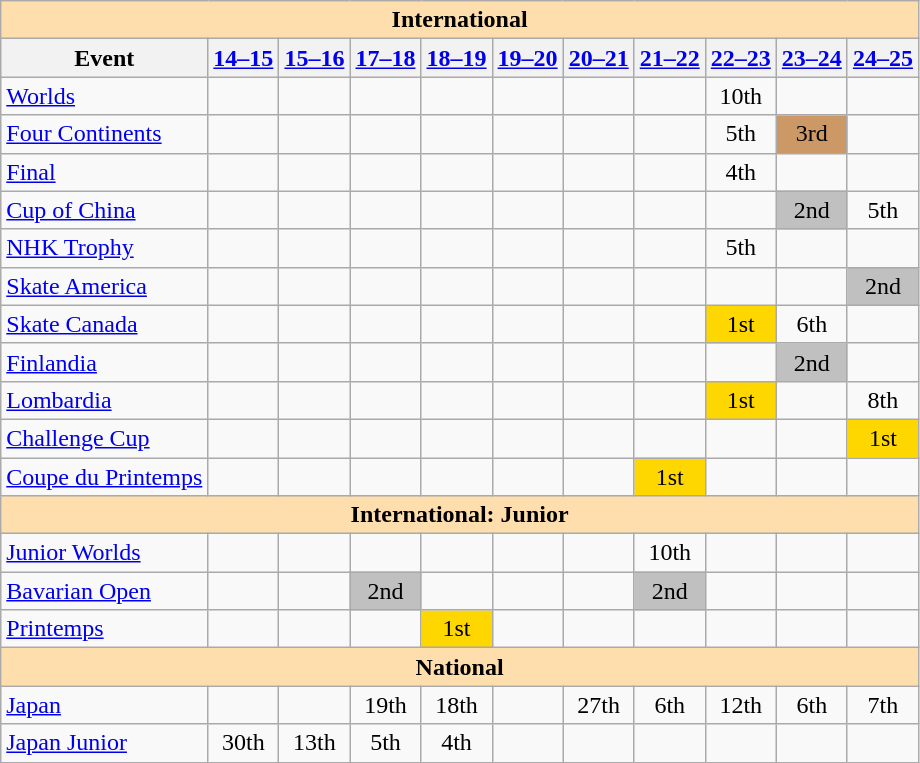<table class="wikitable" style="text-align:center">
<tr>
<th colspan="11" align="center" style="background-color: #ffdead; ">International</th>
</tr>
<tr>
<th>Event</th>
<th><a href='#'>14–15</a></th>
<th><a href='#'>15–16</a></th>
<th><a href='#'>17–18</a></th>
<th><a href='#'>18–19</a></th>
<th><a href='#'>19–20</a></th>
<th><a href='#'>20–21</a></th>
<th><a href='#'>21–22</a></th>
<th><a href='#'>22–23</a></th>
<th><a href='#'>23–24</a></th>
<th><a href='#'>24–25</a></th>
</tr>
<tr>
<td align=left><a href='#'>Worlds</a></td>
<td></td>
<td></td>
<td></td>
<td></td>
<td></td>
<td></td>
<td></td>
<td>10th</td>
<td></td>
<td></td>
</tr>
<tr>
<td align=left><a href='#'>Four Continents</a></td>
<td></td>
<td></td>
<td></td>
<td></td>
<td></td>
<td></td>
<td></td>
<td>5th</td>
<td bgcolor=cc9966>3rd</td>
<td></td>
</tr>
<tr>
<td align=left> <a href='#'>Final</a></td>
<td></td>
<td></td>
<td></td>
<td></td>
<td></td>
<td></td>
<td></td>
<td>4th</td>
<td></td>
<td></td>
</tr>
<tr>
<td align=left> <a href='#'>Cup of China</a></td>
<td></td>
<td></td>
<td></td>
<td></td>
<td></td>
<td></td>
<td></td>
<td></td>
<td bgcolor=silver>2nd</td>
<td>5th</td>
</tr>
<tr>
<td align=left> <a href='#'>NHK Trophy</a></td>
<td></td>
<td></td>
<td></td>
<td></td>
<td></td>
<td></td>
<td></td>
<td>5th</td>
<td></td>
<td></td>
</tr>
<tr>
<td align=left> <a href='#'>Skate America</a></td>
<td></td>
<td></td>
<td></td>
<td></td>
<td></td>
<td></td>
<td></td>
<td></td>
<td></td>
<td bgcolor=silver>2nd</td>
</tr>
<tr>
<td align=left> <a href='#'>Skate Canada</a></td>
<td></td>
<td></td>
<td></td>
<td></td>
<td></td>
<td></td>
<td></td>
<td bgcolor=gold>1st</td>
<td>6th</td>
<td></td>
</tr>
<tr>
<td align=left> <a href='#'>Finlandia</a></td>
<td></td>
<td></td>
<td></td>
<td></td>
<td></td>
<td></td>
<td></td>
<td></td>
<td bgcolor=silver>2nd</td>
<td></td>
</tr>
<tr>
<td align=left> <a href='#'>Lombardia</a></td>
<td></td>
<td></td>
<td></td>
<td></td>
<td></td>
<td></td>
<td></td>
<td bgcolor=gold>1st</td>
<td></td>
<td>8th</td>
</tr>
<tr>
<td align=left><a href='#'>Challenge Cup</a></td>
<td></td>
<td></td>
<td></td>
<td></td>
<td></td>
<td></td>
<td></td>
<td></td>
<td></td>
<td bgcolor=gold>1st</td>
</tr>
<tr>
<td align=left><a href='#'>Coupe du Printemps</a></td>
<td></td>
<td></td>
<td></td>
<td></td>
<td></td>
<td></td>
<td bgcolor=gold>1st</td>
<td></td>
<td></td>
<td></td>
</tr>
<tr>
<th colspan="11" align="center" style="background-color: #ffdead; ">International: Junior</th>
</tr>
<tr>
<td align=left><a href='#'>Junior Worlds</a></td>
<td></td>
<td></td>
<td></td>
<td></td>
<td></td>
<td></td>
<td>10th</td>
<td></td>
<td></td>
<td></td>
</tr>
<tr>
<td align=left><a href='#'>Bavarian Open</a></td>
<td></td>
<td></td>
<td bgcolor=silver>2nd</td>
<td></td>
<td></td>
<td></td>
<td bgcolor=silver>2nd</td>
<td></td>
<td></td>
</tr>
<tr>
<td align=left><a href='#'>Printemps</a></td>
<td></td>
<td></td>
<td></td>
<td bgcolor=gold>1st</td>
<td></td>
<td></td>
<td></td>
<td></td>
<td></td>
<td></td>
</tr>
<tr>
<th colspan="11" align="center" style="background-color: #ffdead; ">National</th>
</tr>
<tr>
<td align=left><a href='#'>Japan</a></td>
<td></td>
<td></td>
<td>19th</td>
<td>18th</td>
<td></td>
<td>27th</td>
<td>6th</td>
<td>12th</td>
<td>6th</td>
<td>7th</td>
</tr>
<tr>
<td align=left><a href='#'>Japan Junior</a></td>
<td>30th</td>
<td>13th</td>
<td>5th</td>
<td>4th</td>
<td></td>
<td></td>
<td></td>
<td></td>
<td></td>
<td></td>
</tr>
</table>
